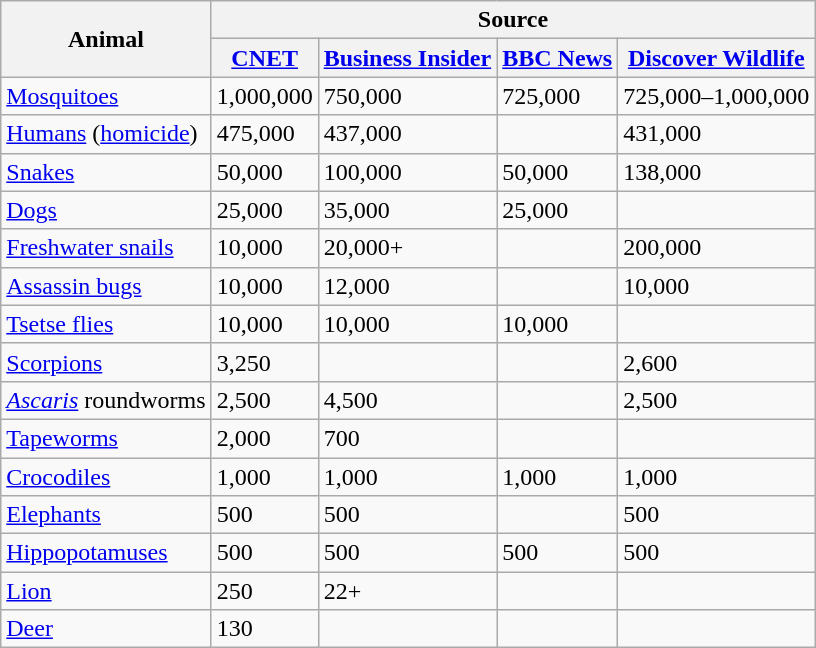<table class="wikitable">
<tr>
<th rowspan=2>Animal</th>
<th colspan=4>Source</th>
</tr>
<tr>
<th><a href='#'>CNET</a></th>
<th><a href='#'>Business Insider</a></th>
<th><a href='#'>BBC News</a></th>
<th><a href='#'>Discover Wildlife</a></th>
</tr>
<tr>
<td><a href='#'>Mosquitoes</a></td>
<td>1,000,000</td>
<td>750,000</td>
<td>725,000</td>
<td>725,000–1,000,000</td>
</tr>
<tr>
<td><a href='#'>Humans</a> (<a href='#'>homicide</a>)</td>
<td>475,000</td>
<td>437,000</td>
<td></td>
<td>431,000</td>
</tr>
<tr>
<td><a href='#'>Snakes</a></td>
<td>50,000</td>
<td>100,000</td>
<td>50,000</td>
<td>138,000</td>
</tr>
<tr>
<td><a href='#'>Dogs</a></td>
<td>25,000</td>
<td>35,000</td>
<td>25,000</td>
</tr>
<tr>
<td><a href='#'>Freshwater snails</a></td>
<td>10,000</td>
<td>20,000+</td>
<td></td>
<td>200,000</td>
</tr>
<tr>
<td><a href='#'>Assassin bugs</a></td>
<td>10,000</td>
<td>12,000</td>
<td></td>
<td>10,000</td>
</tr>
<tr>
<td><a href='#'>Tsetse flies</a></td>
<td>10,000</td>
<td>10,000</td>
<td>10,000</td>
</tr>
<tr>
<td><a href='#'>Scorpions</a></td>
<td>3,250</td>
<td></td>
<td></td>
<td>2,600</td>
</tr>
<tr>
<td><em><a href='#'>Ascaris</a></em> roundworms</td>
<td>2,500</td>
<td>4,500</td>
<td></td>
<td>2,500</td>
</tr>
<tr>
<td><a href='#'>Tapeworms</a></td>
<td>2,000</td>
<td>700</td>
<td></td>
<td></td>
</tr>
<tr>
<td><a href='#'>Crocodiles</a></td>
<td>1,000</td>
<td>1,000</td>
<td>1,000</td>
<td>1,000</td>
</tr>
<tr>
<td><a href='#'>Elephants</a></td>
<td>500</td>
<td>500</td>
<td></td>
<td>500</td>
</tr>
<tr>
<td><a href='#'>Hippopotamuses</a></td>
<td>500</td>
<td>500</td>
<td>500</td>
<td>500</td>
</tr>
<tr>
<td><a href='#'>Lion</a></td>
<td>250</td>
<td>22+</td>
<td></td>
<td></td>
</tr>
<tr>
<td><a href='#'>Deer</a></td>
<td>130</td>
<td></td>
<td></td>
<td></td>
</tr>
</table>
